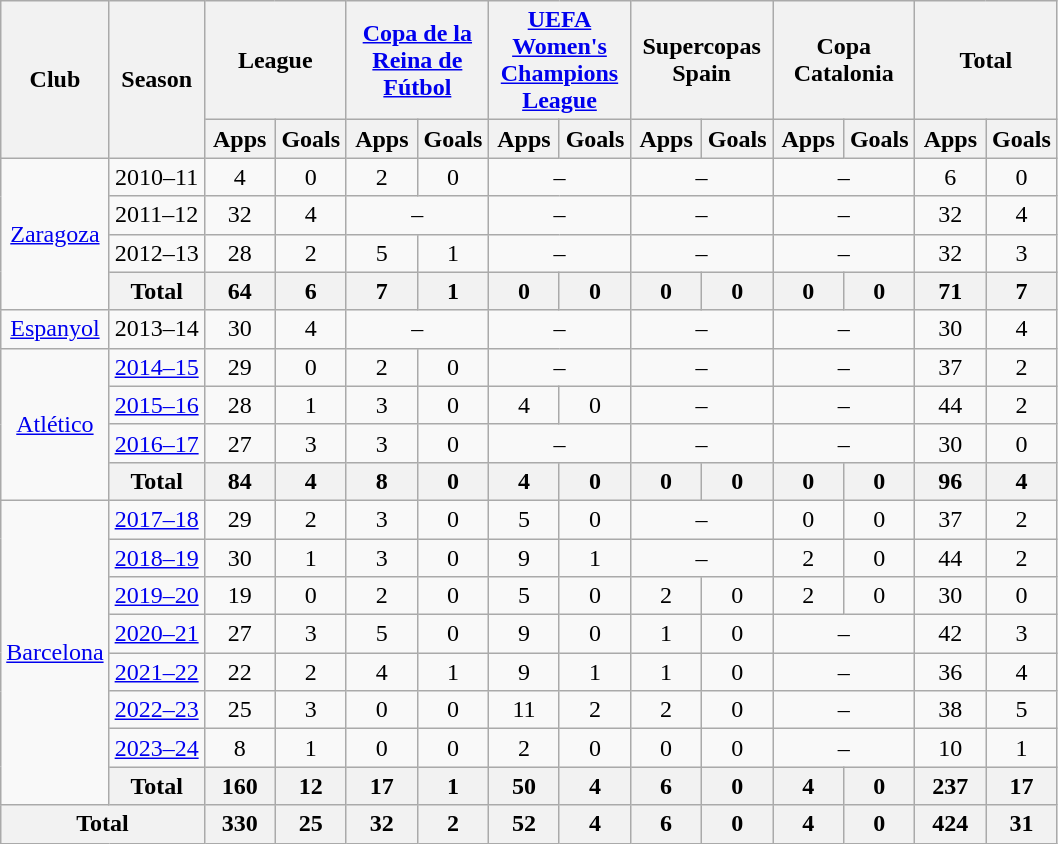<table class="wikitable" style="text-align:center">
<tr>
<th rowspan="2">Club</th>
<th rowspan="2">Season</th>
<th colspan="2">League</th>
<th colspan="2"><a href='#'>Copa de la Reina de Fútbol</a></th>
<th colspan="2"><a href='#'>UEFA Women's Champions League</a></th>
<th colspan="2">Supercopas<br>Spain</th>
<th colspan="2">Copa<br>Catalonia</th>
<th colspan="2">Total</th>
</tr>
<tr>
<th width="40">Apps</th>
<th width="40">Goals</th>
<th width="40">Apps</th>
<th width="40">Goals</th>
<th width="40">Apps</th>
<th width="40">Goals</th>
<th width="40">Apps</th>
<th width="40">Goals</th>
<th width="40">Apps</th>
<th width="40">Goals</th>
<th width="40">Apps</th>
<th width="40">Goals</th>
</tr>
<tr>
<td rowspan="4"><a href='#'>Zaragoza</a></td>
<td>2010–11</td>
<td>4</td>
<td>0</td>
<td>2</td>
<td>0</td>
<td colspan="2">–</td>
<td colspan="2">–</td>
<td colspan="2">–</td>
<td>6</td>
<td>0</td>
</tr>
<tr>
<td>2011–12</td>
<td>32</td>
<td>4</td>
<td colspan="2">–</td>
<td colspan="2">–</td>
<td colspan="2">–</td>
<td colspan="2">–</td>
<td>32</td>
<td>4</td>
</tr>
<tr>
<td>2012–13</td>
<td>28</td>
<td>2</td>
<td>5</td>
<td>1</td>
<td colspan="2">–</td>
<td colspan="2">–</td>
<td colspan="2">–</td>
<td>32</td>
<td>3</td>
</tr>
<tr>
<th>Total</th>
<th>64</th>
<th>6</th>
<th>7</th>
<th>1</th>
<th>0</th>
<th>0</th>
<th>0</th>
<th>0</th>
<th>0</th>
<th>0</th>
<th>71</th>
<th>7</th>
</tr>
<tr>
<td><a href='#'>Espanyol</a></td>
<td>2013–14</td>
<td>30</td>
<td>4</td>
<td colspan="2">–</td>
<td colspan="2">–</td>
<td colspan="2">–</td>
<td colspan="2">–</td>
<td>30</td>
<td>4</td>
</tr>
<tr>
<td rowspan="4"><a href='#'>Atlético</a></td>
<td><a href='#'>2014–15</a></td>
<td>29</td>
<td>0</td>
<td>2</td>
<td>0</td>
<td colspan="2">–</td>
<td colspan="2">–</td>
<td colspan="2">–</td>
<td>37</td>
<td>2</td>
</tr>
<tr>
<td><a href='#'>2015–16</a></td>
<td>28</td>
<td>1</td>
<td>3</td>
<td>0</td>
<td>4</td>
<td>0</td>
<td colspan="2">–</td>
<td colspan="2">–</td>
<td>44</td>
<td>2</td>
</tr>
<tr>
<td><a href='#'>2016–17</a></td>
<td>27</td>
<td>3</td>
<td>3</td>
<td>0</td>
<td colspan="2">–</td>
<td colspan="2">–</td>
<td colspan="2">–</td>
<td>30</td>
<td>0</td>
</tr>
<tr>
<th>Total</th>
<th>84</th>
<th>4</th>
<th>8</th>
<th>0</th>
<th>4</th>
<th>0</th>
<th>0</th>
<th>0</th>
<th>0</th>
<th>0</th>
<th>96</th>
<th>4</th>
</tr>
<tr>
<td rowspan="8"><a href='#'>Barcelona</a></td>
<td><a href='#'>2017–18</a></td>
<td>29</td>
<td>2</td>
<td>3</td>
<td>0</td>
<td>5</td>
<td>0</td>
<td colspan="2">–</td>
<td>0</td>
<td>0</td>
<td>37</td>
<td>2</td>
</tr>
<tr>
<td><a href='#'>2018–19</a></td>
<td>30</td>
<td>1</td>
<td>3</td>
<td>0</td>
<td>9</td>
<td>1</td>
<td colspan="2">–</td>
<td>2</td>
<td>0</td>
<td>44</td>
<td>2</td>
</tr>
<tr>
<td><a href='#'>2019–20</a></td>
<td>19</td>
<td>0</td>
<td>2</td>
<td>0</td>
<td>5</td>
<td>0</td>
<td>2</td>
<td>0</td>
<td>2</td>
<td>0</td>
<td>30</td>
<td>0</td>
</tr>
<tr>
<td><a href='#'>2020–21</a></td>
<td>27</td>
<td>3</td>
<td>5</td>
<td>0</td>
<td>9</td>
<td>0</td>
<td>1</td>
<td>0</td>
<td colspan="2">–</td>
<td>42</td>
<td>3</td>
</tr>
<tr>
<td><a href='#'>2021–22</a></td>
<td>22</td>
<td>2</td>
<td>4</td>
<td>1</td>
<td>9</td>
<td>1</td>
<td>1</td>
<td>0</td>
<td colspan="2">–</td>
<td>36</td>
<td>4</td>
</tr>
<tr>
<td><a href='#'>2022–23</a></td>
<td>25</td>
<td>3</td>
<td>0</td>
<td>0</td>
<td>11</td>
<td>2</td>
<td>2</td>
<td>0</td>
<td colspan="2">–</td>
<td>38</td>
<td>5</td>
</tr>
<tr>
<td><a href='#'>2023–24</a></td>
<td>8</td>
<td>1</td>
<td>0</td>
<td>0</td>
<td>2</td>
<td>0</td>
<td>0</td>
<td>0</td>
<td colspan="2">–</td>
<td>10</td>
<td>1</td>
</tr>
<tr>
<th>Total</th>
<th>160</th>
<th>12</th>
<th>17</th>
<th>1</th>
<th>50</th>
<th>4</th>
<th>6</th>
<th>0</th>
<th>4</th>
<th>0</th>
<th>237</th>
<th>17</th>
</tr>
<tr>
<th colspan="2">Total</th>
<th>330</th>
<th>25</th>
<th>32</th>
<th>2</th>
<th>52</th>
<th>4</th>
<th>6</th>
<th>0</th>
<th>4</th>
<th>0</th>
<th>424</th>
<th>31</th>
</tr>
</table>
